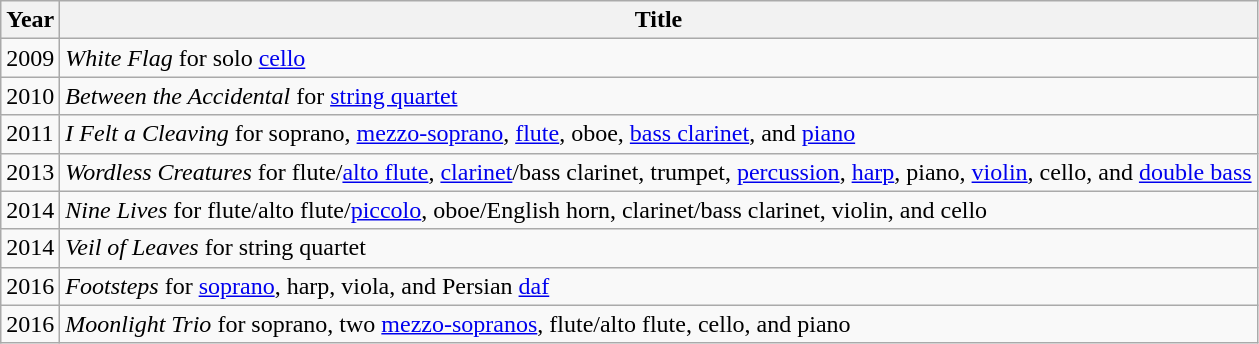<table class="wikitable">
<tr>
<th>Year</th>
<th>Title</th>
</tr>
<tr>
<td>2009</td>
<td><em>White Flag</em> for solo <a href='#'>cello</a></td>
</tr>
<tr>
<td>2010</td>
<td><em>Between the Accidental</em> for <a href='#'>string quartet</a></td>
</tr>
<tr>
<td>2011</td>
<td><em>I Felt a Cleaving</em> for soprano, <a href='#'>mezzo-soprano</a>, <a href='#'>flute</a>, oboe, <a href='#'>bass clarinet</a>, and <a href='#'>piano</a></td>
</tr>
<tr>
<td>2013</td>
<td><em>Wordless Creatures</em> for flute/<a href='#'>alto flute</a>, <a href='#'>clarinet</a>/bass clarinet, trumpet, <a href='#'>percussion</a>, <a href='#'>harp</a>, piano, <a href='#'>violin</a>, cello, and <a href='#'>double bass</a></td>
</tr>
<tr>
<td>2014</td>
<td><em>Nine Lives</em> for flute/alto flute/<a href='#'>piccolo</a>, oboe/English horn, clarinet/bass clarinet, violin, and cello</td>
</tr>
<tr>
<td>2014</td>
<td><em>Veil of Leaves</em> for string quartet</td>
</tr>
<tr>
<td>2016</td>
<td><em>Footsteps</em> for <a href='#'>soprano</a>, harp, viola, and Persian <a href='#'>daf</a></td>
</tr>
<tr>
<td>2016</td>
<td><em>Moonlight Trio</em> for soprano, two <a href='#'>mezzo-sopranos</a>, flute/alto flute, cello, and piano</td>
</tr>
</table>
